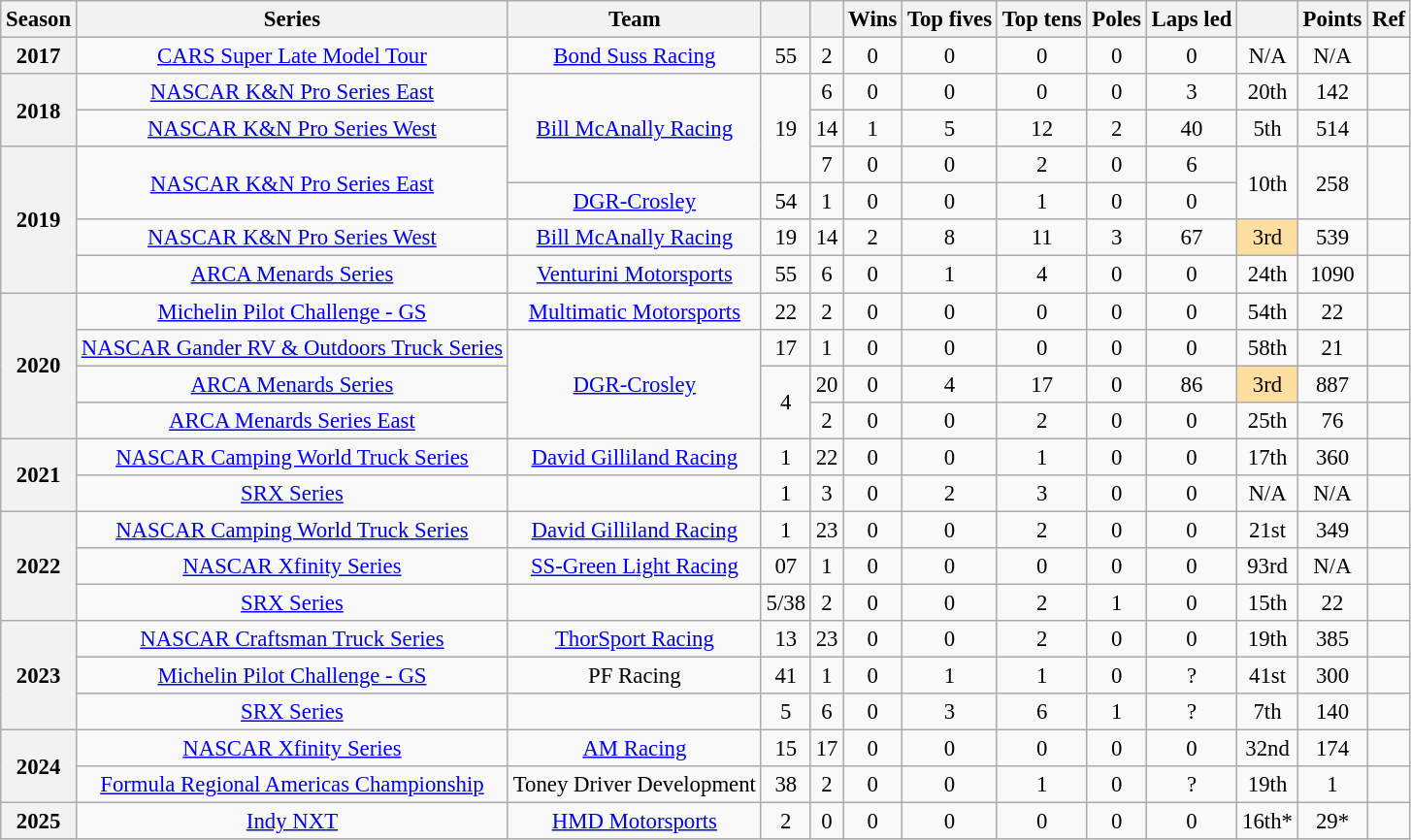<table class="wikitable" style="text-align:center; font-size:95%;">
<tr>
<th scope=col>Season</th>
<th scope=col>Series</th>
<th scope=col>Team</th>
<th scope=col></th>
<th scope=col></th>
<th scope=col>Wins</th>
<th scope=col>Top fives</th>
<th scope=col>Top tens</th>
<th scope=col>Poles</th>
<th scope=col>Laps led</th>
<th scope=col></th>
<th scope=col>Points</th>
<th scope=col>Ref</th>
</tr>
<tr>
<th>2017</th>
<td><a href='#'>CARS Super Late Model Tour</a></td>
<td><a href='#'>Bond Suss Racing</a></td>
<td>55</td>
<td>2</td>
<td>0</td>
<td>0</td>
<td>0</td>
<td>0</td>
<td>0</td>
<td>N/A</td>
<td>N/A</td>
<td></td>
</tr>
<tr>
<th rowspan=2>2018</th>
<td><a href='#'>NASCAR K&N Pro Series East</a></td>
<td rowspan=3><a href='#'>Bill McAnally Racing</a></td>
<td rowspan=3>19</td>
<td>6</td>
<td>0</td>
<td>0</td>
<td>0</td>
<td>0</td>
<td>3</td>
<td>20th</td>
<td>142</td>
<td></td>
</tr>
<tr>
<td><a href='#'>NASCAR K&N Pro Series West</a></td>
<td>14</td>
<td>1</td>
<td>5</td>
<td>12</td>
<td>2</td>
<td>40</td>
<td>5th</td>
<td>514</td>
<td></td>
</tr>
<tr>
<th rowspan=4>2019</th>
<td rowspan=2><a href='#'>NASCAR K&N Pro Series East</a></td>
<td>7</td>
<td>0</td>
<td>0</td>
<td>2</td>
<td>0</td>
<td>6</td>
<td rowspan=2>10th</td>
<td rowspan=2>258</td>
<td rowspan=2></td>
</tr>
<tr>
<td><a href='#'>DGR-Crosley</a></td>
<td>54</td>
<td>1</td>
<td>0</td>
<td>0</td>
<td>1</td>
<td>0</td>
<td>0</td>
</tr>
<tr>
<td><a href='#'>NASCAR K&N Pro Series West</a></td>
<td><a href='#'>Bill McAnally Racing</a></td>
<td>19</td>
<td>14</td>
<td>2</td>
<td>8</td>
<td>11</td>
<td>3</td>
<td>67</td>
<td style="background:#FFDF9F;">3rd</td>
<td>539</td>
<td></td>
</tr>
<tr>
<td><a href='#'>ARCA Menards Series</a></td>
<td><a href='#'>Venturini Motorsports</a></td>
<td>55</td>
<td>6</td>
<td>0</td>
<td>1</td>
<td>4</td>
<td>0</td>
<td>0</td>
<td>24th</td>
<td>1090</td>
<td></td>
</tr>
<tr>
<th rowspan=4>2020</th>
<td><a href='#'>Michelin Pilot Challenge - GS</a></td>
<td><a href='#'>Multimatic Motorsports</a></td>
<td>22</td>
<td>2</td>
<td>0</td>
<td>0</td>
<td>0</td>
<td>0</td>
<td>0</td>
<td>54th</td>
<td>22</td>
<td></td>
</tr>
<tr>
<td><a href='#'>NASCAR Gander RV & Outdoors Truck Series</a></td>
<td rowspan=3><a href='#'>DGR-Crosley</a></td>
<td>17</td>
<td>1</td>
<td>0</td>
<td>0</td>
<td>0</td>
<td>0</td>
<td>0</td>
<td>58th</td>
<td>21</td>
<td></td>
</tr>
<tr>
<td><a href='#'>ARCA Menards Series</a></td>
<td rowspan=2>4</td>
<td>20</td>
<td>0</td>
<td>4</td>
<td>17</td>
<td>0</td>
<td>86</td>
<td style="background:#FFDF9F;">3rd</td>
<td>887</td>
<td></td>
</tr>
<tr>
<td><a href='#'>ARCA Menards Series East</a></td>
<td>2</td>
<td>0</td>
<td>0</td>
<td>2</td>
<td>0</td>
<td>0</td>
<td>25th</td>
<td>76</td>
<td></td>
</tr>
<tr>
<th rowspan=2>2021</th>
<td><a href='#'>NASCAR Camping World Truck Series</a></td>
<td><a href='#'>David Gilliland Racing</a></td>
<td>1</td>
<td>22</td>
<td>0</td>
<td>0</td>
<td>1</td>
<td>0</td>
<td>0</td>
<td>17th</td>
<td>360</td>
<td></td>
</tr>
<tr>
<td><a href='#'>SRX Series</a></td>
<td></td>
<td>1</td>
<td>3</td>
<td>0</td>
<td>2</td>
<td>3</td>
<td>0</td>
<td>0</td>
<td>N/A</td>
<td>N/A</td>
<td></td>
</tr>
<tr>
<th rowspan=3>2022</th>
<td><a href='#'>NASCAR Camping World Truck Series</a></td>
<td><a href='#'>David Gilliland Racing</a></td>
<td>1</td>
<td>23</td>
<td>0</td>
<td>0</td>
<td>2</td>
<td>0</td>
<td>0</td>
<td>21st</td>
<td>349</td>
<td></td>
</tr>
<tr>
<td><a href='#'>NASCAR Xfinity Series</a></td>
<td><a href='#'>SS-Green Light Racing</a></td>
<td>07</td>
<td>1</td>
<td>0</td>
<td>0</td>
<td>0</td>
<td>0</td>
<td>0</td>
<td>93rd</td>
<td>N/A</td>
<td></td>
</tr>
<tr>
<td><a href='#'>SRX Series</a></td>
<td></td>
<td>5/38</td>
<td>2</td>
<td>0</td>
<td>0</td>
<td>2</td>
<td>1</td>
<td>0</td>
<td>15th</td>
<td>22</td>
<td></td>
</tr>
<tr>
<th rowspan=3>2023</th>
<td><a href='#'>NASCAR Craftsman Truck Series</a></td>
<td><a href='#'>ThorSport Racing</a></td>
<td>13</td>
<td>23</td>
<td>0</td>
<td>0</td>
<td>2</td>
<td>0</td>
<td>0</td>
<td>19th</td>
<td>385</td>
<td></td>
</tr>
<tr>
<td><a href='#'>Michelin Pilot Challenge - GS</a></td>
<td>PF Racing</td>
<td>41</td>
<td>1</td>
<td>0</td>
<td>1</td>
<td>1</td>
<td>0</td>
<td>?</td>
<td>41st</td>
<td>300</td>
<td></td>
</tr>
<tr>
<td><a href='#'>SRX Series</a></td>
<td></td>
<td>5</td>
<td>6</td>
<td>0</td>
<td>3</td>
<td>6</td>
<td>1</td>
<td>?</td>
<td>7th</td>
<td>140</td>
<td></td>
</tr>
<tr>
<th rowspan=2>2024</th>
<td><a href='#'>NASCAR Xfinity Series</a></td>
<td><a href='#'>AM Racing</a></td>
<td>15</td>
<td>17</td>
<td>0</td>
<td>0</td>
<td>0</td>
<td>0</td>
<td>0</td>
<td>32nd</td>
<td>174</td>
<td></td>
</tr>
<tr>
<td><a href='#'>Formula Regional Americas Championship</a></td>
<td>Toney Driver Development</td>
<td>38</td>
<td>2</td>
<td>0</td>
<td>0</td>
<td>1</td>
<td>0</td>
<td>?</td>
<td>19th</td>
<td>1</td>
<td></td>
</tr>
<tr>
<th>2025</th>
<td><a href='#'>Indy NXT</a></td>
<td><a href='#'>HMD Motorsports</a></td>
<td>2</td>
<td>0</td>
<td>0</td>
<td>0</td>
<td>0</td>
<td>0</td>
<td>0</td>
<td>16th*</td>
<td>29*</td>
<td></td>
</tr>
</table>
